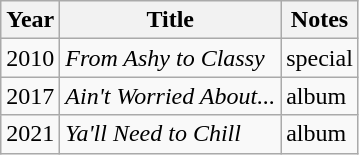<table class="wikitable">
<tr>
<th>Year</th>
<th>Title</th>
<th>Notes</th>
</tr>
<tr>
<td>2010</td>
<td><em>From Ashy to Classy</em></td>
<td>special</td>
</tr>
<tr>
<td>2017</td>
<td><em>Ain't Worried About...</em></td>
<td>album</td>
</tr>
<tr>
<td>2021</td>
<td><em>Ya'll Need to Chill</em></td>
<td>album</td>
</tr>
</table>
